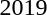<table>
<tr>
<td rowspan=2>2019<br></td>
<td rowspan=2></td>
<td rowspan=2></td>
<td></td>
</tr>
<tr>
<td></td>
</tr>
</table>
